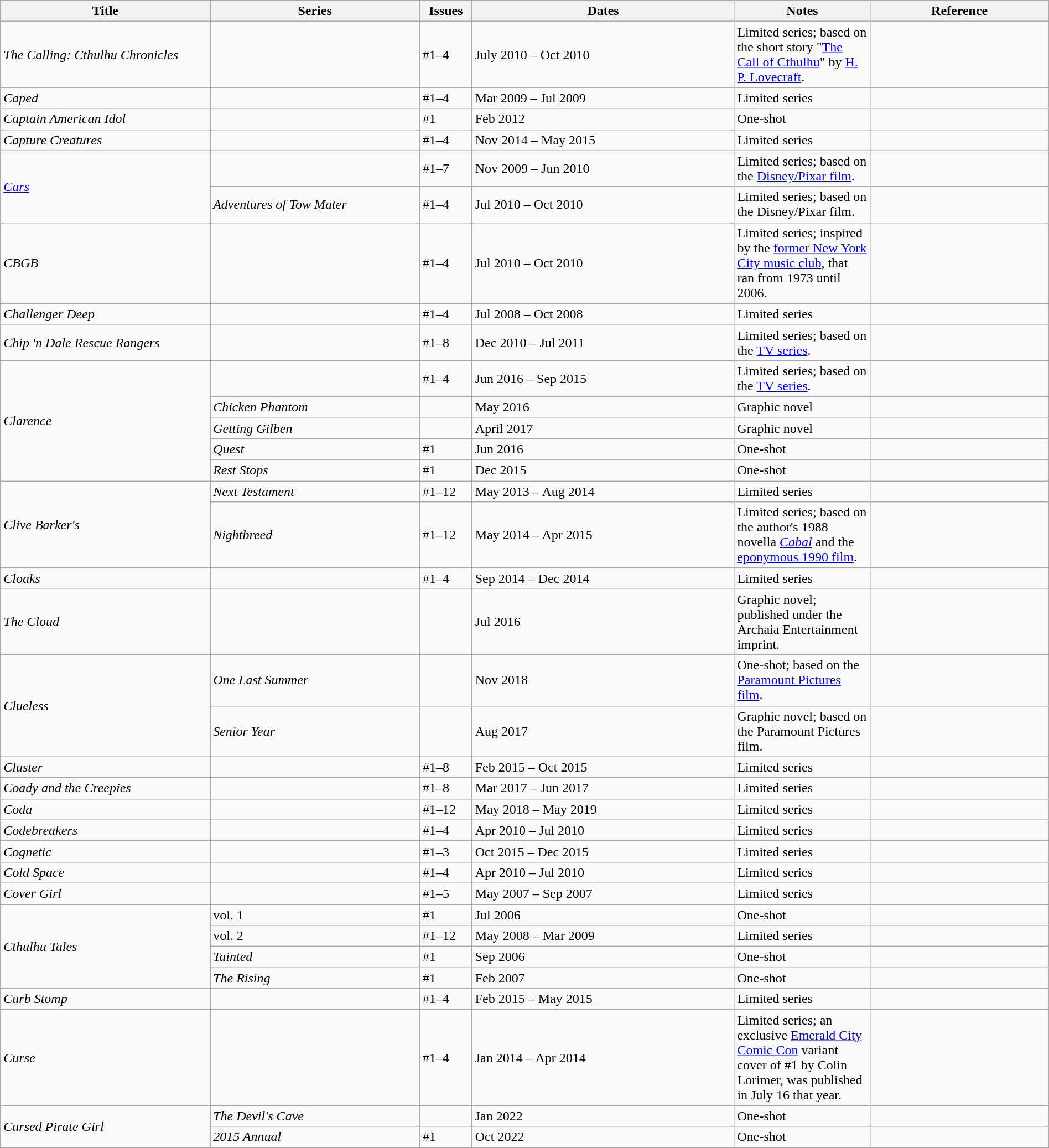<table class="wikitable sortable" style="width:100%;">
<tr>
<th width=20%>Title</th>
<th width=20%>Series</th>
<th width=5%>Issues</th>
<th width=25%>Dates</th>
<th width=13%>Notes</th>
<th>Reference</th>
</tr>
<tr>
<td><em>The Calling: Cthulhu Chronicles</em></td>
<td></td>
<td>#1–4</td>
<td>July 2010 – Oct 2010</td>
<td>Limited series; based on the short story "<a href='#'>The Call of Cthulhu</a>" by <a href='#'>H. P. Lovecraft</a>.</td>
<td></td>
</tr>
<tr>
<td><em>Caped</em></td>
<td></td>
<td>#1–4</td>
<td>Mar 2009 – Jul 2009</td>
<td>Limited series</td>
<td></td>
</tr>
<tr>
<td><em>Captain American Idol</em></td>
<td></td>
<td>#1</td>
<td>Feb 2012</td>
<td>One-shot</td>
<td></td>
</tr>
<tr>
<td><em>Capture Creatures</em></td>
<td></td>
<td>#1–4</td>
<td>Nov 2014 – May 2015</td>
<td>Limited series</td>
<td></td>
</tr>
<tr>
<td rowspan="2"><em><a href='#'>Cars</a></em></td>
<td></td>
<td>#1–7</td>
<td>Nov 2009 – Jun 2010</td>
<td>Limited series; based on the <a href='#'>Disney/Pixar film</a>.</td>
<td></td>
</tr>
<tr>
<td><em>Adventures of Tow Mater</em></td>
<td>#1–4</td>
<td>Jul 2010 – Oct 2010</td>
<td>Limited series; based on the Disney/Pixar film.</td>
<td></td>
</tr>
<tr>
<td><em>CBGB</em></td>
<td></td>
<td>#1–4</td>
<td>Jul 2010 – Oct 2010</td>
<td>Limited series; inspired by the <a href='#'>former New York City music club</a>, that ran from 1973 until 2006.</td>
<td></td>
</tr>
<tr>
<td><em>Challenger Deep</em></td>
<td></td>
<td>#1–4</td>
<td>Jul 2008 – Oct 2008</td>
<td>Limited series</td>
<td></td>
</tr>
<tr>
<td><em>Chip 'n Dale Rescue Rangers</em></td>
<td></td>
<td>#1–8</td>
<td>Dec 2010 – Jul 2011</td>
<td>Limited series; based on the <a href='#'>TV series</a>.</td>
<td></td>
</tr>
<tr>
<td rowspan="5"><em>Clarence</em></td>
<td></td>
<td>#1–4</td>
<td>Jun 2016 – Sep 2015</td>
<td>Limited series; based on the <a href='#'>TV series</a>.</td>
<td></td>
</tr>
<tr>
<td><em>Chicken Phantom</em></td>
<td></td>
<td>May 2016</td>
<td>Graphic novel</td>
<td></td>
</tr>
<tr>
<td><em>Getting Gilben</em></td>
<td></td>
<td>April 2017</td>
<td>Graphic novel</td>
<td></td>
</tr>
<tr>
<td><em>Quest</em></td>
<td>#1</td>
<td>Jun 2016</td>
<td>One-shot</td>
<td></td>
</tr>
<tr>
<td><em>Rest Stops</em></td>
<td>#1</td>
<td>Dec 2015</td>
<td>One-shot</td>
<td></td>
</tr>
<tr>
<td rowspan="2"><em>Clive Barker's</em></td>
<td><em>Next Testament</em></td>
<td>#1–12</td>
<td>May 2013 – Aug 2014</td>
<td>Limited series</td>
<td></td>
</tr>
<tr>
<td><em>Nightbreed</em></td>
<td>#1–12</td>
<td>May 2014 – Apr 2015</td>
<td>Limited series; based on the author's 1988 novella <em><a href='#'>Cabal</a></em> and the <a href='#'>eponymous 1990 film</a>.</td>
<td></td>
</tr>
<tr>
<td><em>Cloaks</em></td>
<td></td>
<td>#1–4</td>
<td>Sep 2014 – Dec 2014</td>
<td>Limited series</td>
<td></td>
</tr>
<tr>
<td><em>The Cloud</em></td>
<td></td>
<td></td>
<td>Jul 2016</td>
<td>Graphic novel; published under the Archaia Entertainment imprint.</td>
<td></td>
</tr>
<tr>
<td rowspan="2"><em>Clueless</em></td>
<td><em>One Last Summer</em></td>
<td></td>
<td>Nov 2018</td>
<td>One-shot; based on the <a href='#'>Paramount Pictures film</a>.</td>
<td></td>
</tr>
<tr>
<td><em>Senior Year</em></td>
<td></td>
<td>Aug 2017</td>
<td>Graphic novel; based on the Paramount Pictures film.</td>
<td></td>
</tr>
<tr>
<td><em>Cluster</em></td>
<td></td>
<td>#1–8</td>
<td>Feb 2015 – Oct 2015</td>
<td>Limited series</td>
<td></td>
</tr>
<tr>
<td><em>Coady and the Creepies</em></td>
<td></td>
<td>#1–8</td>
<td>Mar 2017 – Jun 2017</td>
<td>Limited series</td>
<td></td>
</tr>
<tr>
<td><em>Coda</em></td>
<td></td>
<td>#1–12</td>
<td>May 2018 – May 2019</td>
<td>Limited series</td>
<td></td>
</tr>
<tr>
<td><em>Codebreakers</em></td>
<td></td>
<td>#1–4</td>
<td>Apr 2010 – Jul 2010</td>
<td>Limited series</td>
<td></td>
</tr>
<tr>
<td><em>Cognetic</em></td>
<td></td>
<td>#1–3</td>
<td>Oct 2015 – Dec 2015</td>
<td>Limited series</td>
<td></td>
</tr>
<tr>
<td><em>Cold Space</em></td>
<td></td>
<td>#1–4</td>
<td>Apr 2010 – Jul 2010</td>
<td>Limited series</td>
<td></td>
</tr>
<tr>
<td><em>Cover Girl</em></td>
<td></td>
<td>#1–5</td>
<td>May 2007 – Sep 2007</td>
<td>Limited series</td>
<td></td>
</tr>
<tr>
<td rowspan="4"><em>Cthulhu Tales</em></td>
<td>vol. 1</td>
<td>#1</td>
<td>Jul 2006</td>
<td>One-shot</td>
<td></td>
</tr>
<tr>
<td>vol. 2</td>
<td>#1–12</td>
<td>May 2008 – Mar 2009</td>
<td>Limited series</td>
<td></td>
</tr>
<tr>
<td><em>Tainted</em></td>
<td>#1</td>
<td>Sep 2006</td>
<td>One-shot</td>
<td></td>
</tr>
<tr>
<td><em>The Rising</em></td>
<td>#1</td>
<td>Feb 2007</td>
<td>One-shot</td>
<td></td>
</tr>
<tr>
<td><em>Curb Stomp</em></td>
<td></td>
<td>#1–4</td>
<td>Feb 2015 – May 2015</td>
<td>Limited series</td>
<td></td>
</tr>
<tr>
<td><em>Curse</em></td>
<td></td>
<td>#1–4</td>
<td>Jan 2014 – Apr 2014</td>
<td>Limited series; an exclusive <a href='#'>Emerald City Comic Con</a> variant cover of #1 by Colin Lorimer, was published in July 16 that year.</td>
<td></td>
</tr>
<tr>
<td rowspan=2><em>Cursed Pirate Girl</em></td>
<td><em>The Devil's Cave</em></td>
<td></td>
<td>Jan 2022</td>
<td>One-shot</td>
<td></td>
</tr>
<tr>
<td><em>2015 Annual</em></td>
<td>#1</td>
<td>Oct 2022</td>
<td>One-shot</td>
<td></td>
</tr>
</table>
